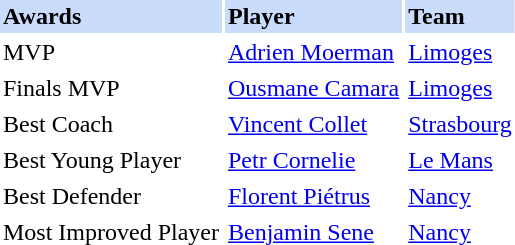<table class="toccolours" border="0" cellpadding="2" cellspacing="2" style="text-align:left; margin:0.5em;">
<tr bgcolor=#CADCFB>
<th>Awards</th>
<th>Player</th>
<th>Team</th>
</tr>
<tr>
<td>MVP</td>
<td> <a href='#'>Adrien Moerman</a></td>
<td><a href='#'>Limoges</a></td>
</tr>
<tr>
<td>Finals MVP</td>
<td> <a href='#'>Ousmane Camara</a></td>
<td><a href='#'>Limoges</a></td>
</tr>
<tr>
<td>Best Coach</td>
<td> <a href='#'>Vincent Collet</a></td>
<td><a href='#'>Strasbourg</a></td>
</tr>
<tr>
<td>Best Young Player</td>
<td> <a href='#'>Petr Cornelie</a></td>
<td><a href='#'>Le Mans</a></td>
</tr>
<tr>
<td>Best Defender</td>
<td> <a href='#'>Florent Piétrus</a></td>
<td><a href='#'>Nancy</a></td>
</tr>
<tr>
<td>Most Improved Player</td>
<td> <a href='#'>Benjamin Sene</a></td>
<td><a href='#'>Nancy</a></td>
</tr>
<tr>
</tr>
</table>
